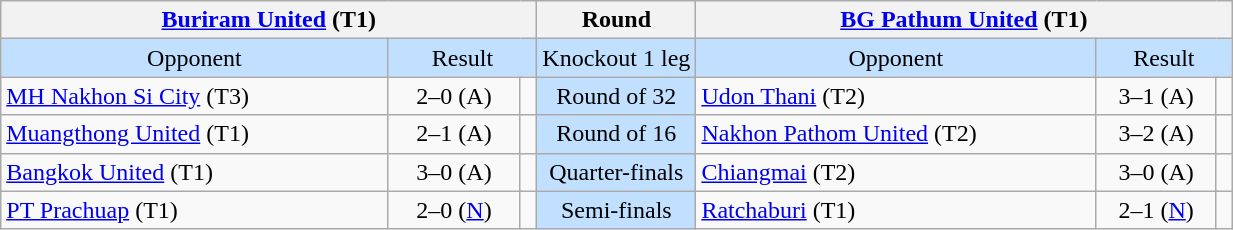<table class="wikitable" style="text-align:center">
<tr>
<th colspan=4 width="350"><a href='#'>Buriram United</a> (T1)</th>
<th>Round</th>
<th colspan=4 width="350"><a href='#'>BG Pathum United</a> (T1)</th>
</tr>
<tr style="background:#C1E0FF">
<td>Opponent</td>
<td colspan=3>Result</td>
<td>Knockout 1 leg</td>
<td>Opponent</td>
<td colspan=3>Result</td>
</tr>
<tr>
<td align=left><a href='#'>MH Nakhon Si City</a> (T3)</td>
<td colspan=2>2–0 (A)</td>
<td><small></small></td>
<td style="background:#C1E0FF">Round of 32</td>
<td align=left><a href='#'>Udon Thani</a> (T2)</td>
<td colspan=2>3–1 (A)</td>
<td><small></small></td>
</tr>
<tr>
<td align=left><a href='#'>Muangthong United</a> (T1)</td>
<td colspan=2>2–1 (A)</td>
<td><small></small></td>
<td style="background:#C1E0FF">Round of 16</td>
<td align=left><a href='#'>Nakhon Pathom United</a> (T2)</td>
<td colspan=2>3–2 (A)</td>
<td><small></small></td>
</tr>
<tr>
<td align=left><a href='#'>Bangkok United</a> (T1)</td>
<td colspan=2>3–0 (A)</td>
<td><small></small></td>
<td style="background:#C1E0FF">Quarter-finals</td>
<td align=left><a href='#'>Chiangmai</a> (T2)</td>
<td colspan=2>3–0 (A)</td>
<td><small></small></td>
</tr>
<tr>
<td align=left><a href='#'>PT Prachuap</a> (T1)</td>
<td colspan=2>2–0 (<a href='#'>N</a>)</td>
<td><small></small></td>
<td style="background:#C1E0FF">Semi-finals</td>
<td align=left><a href='#'>Ratchaburi</a> (T1)</td>
<td colspan=2>2–1 (<a href='#'>N</a>)</td>
<td><small></small></td>
</tr>
</table>
